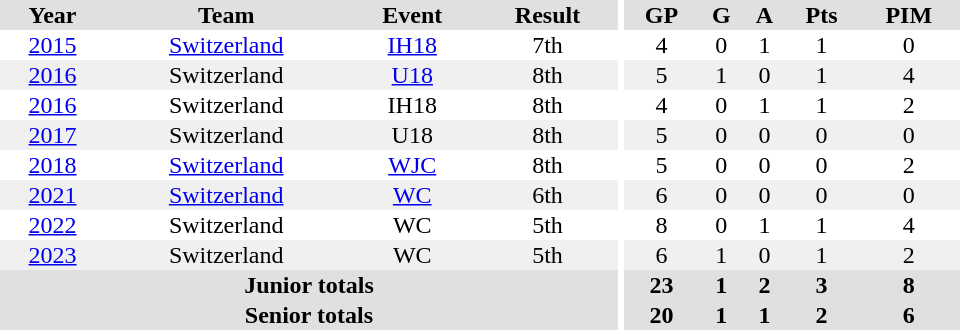<table border="0" cellpadding="1" cellspacing="0" ID="Table3" style="text-align:center; width:40em">
<tr bgcolor="#e0e0e0">
<th>Year</th>
<th>Team</th>
<th>Event</th>
<th>Result</th>
<th rowspan="99" bgcolor="#ffffff"></th>
<th>GP</th>
<th>G</th>
<th>A</th>
<th>Pts</th>
<th>PIM</th>
</tr>
<tr>
<td><a href='#'>2015</a></td>
<td><a href='#'>Switzerland</a></td>
<td><a href='#'>IH18</a></td>
<td>7th</td>
<td>4</td>
<td>0</td>
<td>1</td>
<td>1</td>
<td>0</td>
</tr>
<tr bgcolor="#f0f0f0">
<td><a href='#'>2016</a></td>
<td>Switzerland</td>
<td><a href='#'>U18</a></td>
<td>8th</td>
<td>5</td>
<td>1</td>
<td>0</td>
<td>1</td>
<td>4</td>
</tr>
<tr>
<td><a href='#'>2016</a></td>
<td>Switzerland</td>
<td>IH18</td>
<td>8th</td>
<td>4</td>
<td>0</td>
<td>1</td>
<td>1</td>
<td>2</td>
</tr>
<tr bgcolor="#f0f0f0">
<td><a href='#'>2017</a></td>
<td>Switzerland</td>
<td>U18</td>
<td>8th</td>
<td>5</td>
<td>0</td>
<td>0</td>
<td>0</td>
<td>0</td>
</tr>
<tr>
<td><a href='#'>2018</a></td>
<td><a href='#'>Switzerland</a></td>
<td><a href='#'>WJC</a></td>
<td>8th</td>
<td>5</td>
<td>0</td>
<td>0</td>
<td>0</td>
<td>2</td>
</tr>
<tr bgcolor="#f0f0f0">
<td><a href='#'>2021</a></td>
<td><a href='#'>Switzerland</a></td>
<td><a href='#'>WC</a></td>
<td>6th</td>
<td>6</td>
<td>0</td>
<td>0</td>
<td>0</td>
<td>0</td>
</tr>
<tr>
<td><a href='#'>2022</a></td>
<td>Switzerland</td>
<td>WC</td>
<td>5th</td>
<td>8</td>
<td>0</td>
<td>1</td>
<td>1</td>
<td>4</td>
</tr>
<tr bgcolor="#f0f0f0">
<td><a href='#'>2023</a></td>
<td>Switzerland</td>
<td>WC</td>
<td>5th</td>
<td>6</td>
<td>1</td>
<td>0</td>
<td>1</td>
<td>2</td>
</tr>
<tr bgcolor="#e0e0e0">
<th colspan="4">Junior totals</th>
<th>23</th>
<th>1</th>
<th>2</th>
<th>3</th>
<th>8</th>
</tr>
<tr bgcolor="#e0e0e0">
<th colspan="4">Senior totals</th>
<th>20</th>
<th>1</th>
<th>1</th>
<th>2</th>
<th>6</th>
</tr>
</table>
